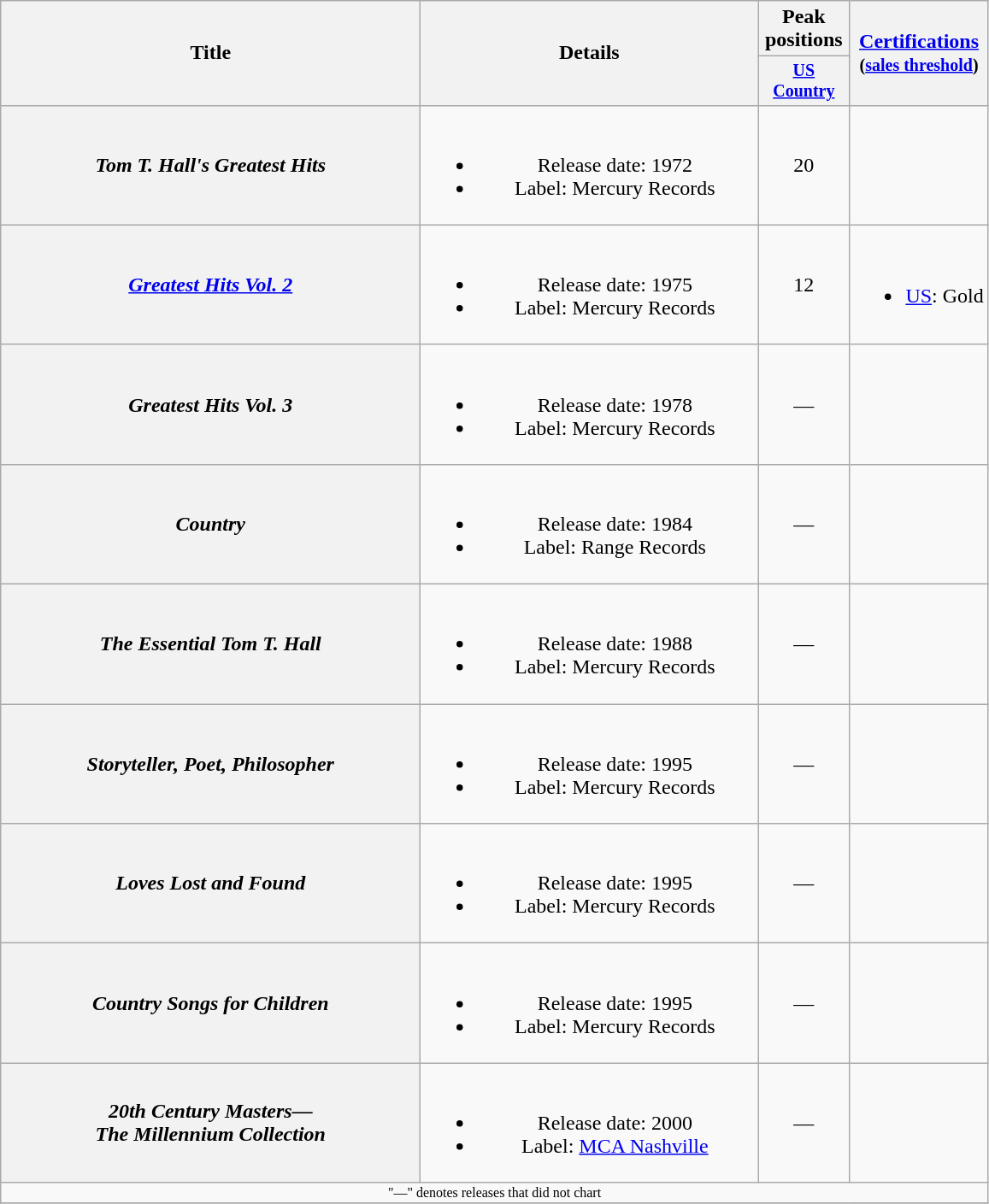<table class="wikitable plainrowheaders" style="text-align:center;">
<tr>
<th rowspan="2" style="width:20em;">Title</th>
<th rowspan="2" style="width:16em;">Details</th>
<th>Peak positions</th>
<th rowspan="2"><a href='#'>Certifications</a><br><small>(<a href='#'>sales threshold</a>)</small></th>
</tr>
<tr style="font-size:smaller;">
<th width="65"><a href='#'>US Country</a><br></th>
</tr>
<tr>
<th scope="row"><em>Tom T. Hall's Greatest Hits</em></th>
<td><br><ul><li>Release date: 1972</li><li>Label: Mercury Records</li></ul></td>
<td>20</td>
<td></td>
</tr>
<tr>
<th scope="row"><em><a href='#'>Greatest Hits Vol. 2</a></em></th>
<td><br><ul><li>Release date: 1975</li><li>Label: Mercury Records</li></ul></td>
<td>12</td>
<td><br><ul><li><a href='#'>US</a>: Gold</li></ul></td>
</tr>
<tr>
<th scope="row"><em>Greatest Hits Vol. 3</em></th>
<td><br><ul><li>Release date: 1978</li><li>Label: Mercury Records</li></ul></td>
<td>—</td>
<td></td>
</tr>
<tr>
<th scope="row"><em> Country</em></th>
<td><br><ul><li>Release date: 1984</li><li>Label: Range Records</li></ul></td>
<td>—</td>
<td></td>
</tr>
<tr>
<th scope="row"><em>The Essential Tom  T. Hall</em></th>
<td><br><ul><li>Release date: 1988</li><li>Label: Mercury Records</li></ul></td>
<td>—</td>
<td></td>
</tr>
<tr>
<th scope="row"><em>Storyteller, Poet, Philosopher</em></th>
<td><br><ul><li>Release date: 1995</li><li>Label: Mercury Records</li></ul></td>
<td>—</td>
<td></td>
</tr>
<tr>
<th scope="row"><em>Loves Lost and Found</em></th>
<td><br><ul><li>Release date: 1995</li><li>Label: Mercury Records</li></ul></td>
<td>—</td>
<td></td>
</tr>
<tr>
<th scope="row"><em>Country Songs for Children</em></th>
<td><br><ul><li>Release date: 1995</li><li>Label: Mercury Records</li></ul></td>
<td>—</td>
<td></td>
</tr>
<tr>
<th scope="row"><em>20th Century Masters—<br>The Millennium Collection</em></th>
<td><br><ul><li>Release date: 2000</li><li>Label: <a href='#'>MCA Nashville</a></li></ul></td>
<td>—</td>
<td></td>
</tr>
<tr>
<td colspan="4" style="font-size: 8pt">"—" denotes releases that did not chart</td>
</tr>
<tr>
</tr>
</table>
